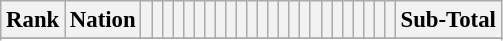<table class=wikitable style="text-align:center; font-size:95%">
<tr>
<th>Rank</th>
<th>Nation</th>
<th></th>
<th></th>
<th></th>
<th></th>
<th></th>
<th></th>
<th></th>
<th></th>
<th></th>
<th></th>
<th></th>
<th></th>
<th></th>
<th></th>
<th></th>
<th></th>
<th></th>
<th></th>
<th></th>
<th></th>
<th></th>
<th></th>
<th></th>
<th></th>
<th>Sub-Total</th>
</tr>
<tr>
</tr>
<tr>
</tr>
<tr>
</tr>
<tr>
</tr>
<tr>
</tr>
<tr>
</tr>
<tr>
</tr>
<tr>
</tr>
<tr>
</tr>
<tr>
</tr>
<tr>
</tr>
<tr>
</tr>
<tr>
</tr>
<tr>
</tr>
<tr>
</tr>
<tr>
</tr>
<tr>
</tr>
<tr>
</tr>
<tr>
</tr>
<tr>
</tr>
<tr>
</tr>
<tr>
</tr>
<tr>
</tr>
<tr>
</tr>
<tr>
</tr>
<tr>
</tr>
<tr>
</tr>
<tr>
</tr>
<tr>
</tr>
<tr>
</tr>
<tr>
</tr>
</table>
